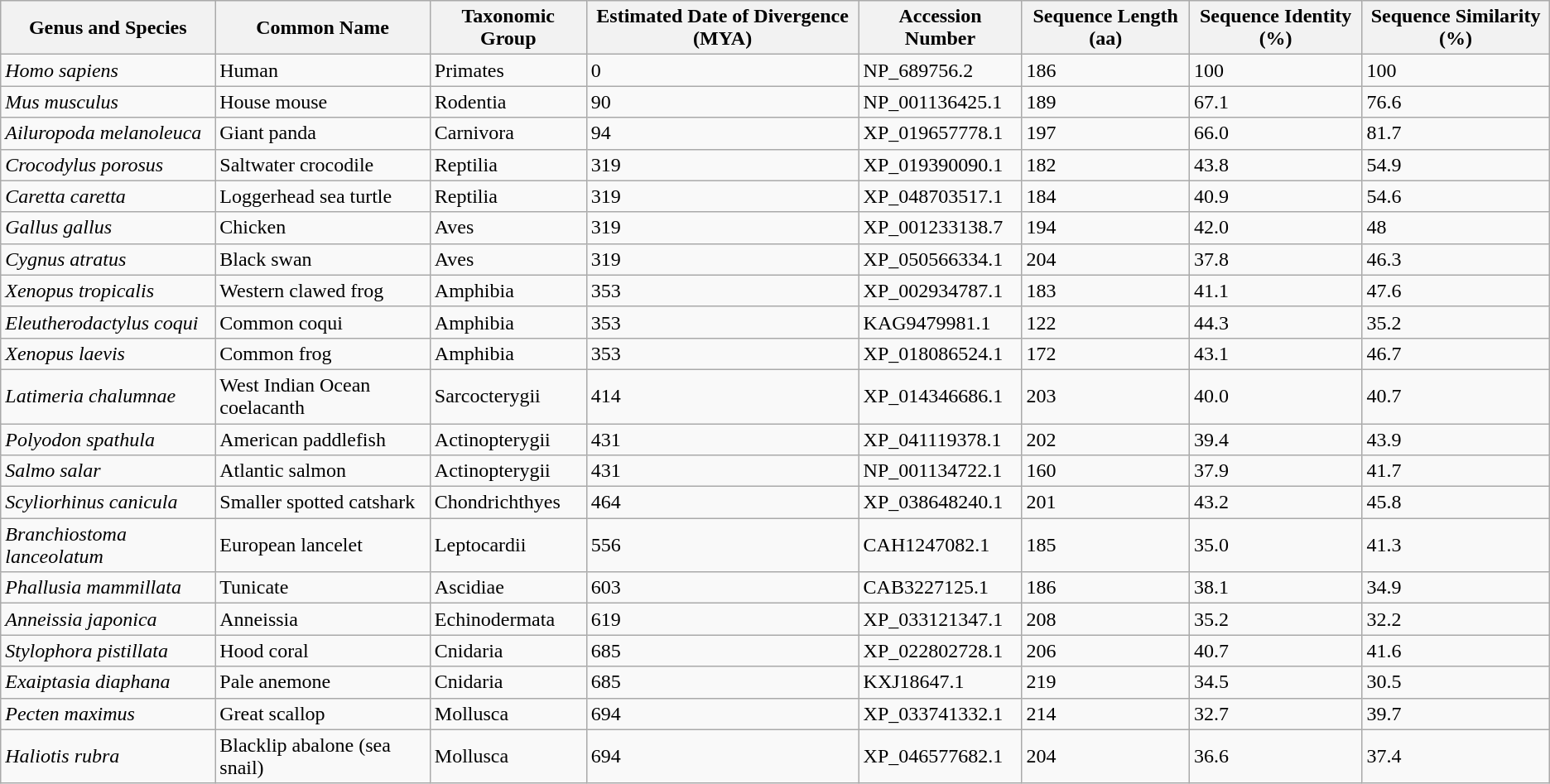<table class="wikitable">
<tr>
<th>Genus and Species</th>
<th>Common Name</th>
<th>Taxonomic Group</th>
<th>Estimated Date of Divergence (MYA)</th>
<th>Accession Number</th>
<th>Sequence Length (aa)</th>
<th>Sequence Identity (%)</th>
<th>Sequence Similarity (%)</th>
</tr>
<tr>
<td><em>Homo sapiens</em></td>
<td>Human</td>
<td>Primates</td>
<td>0</td>
<td>NP_689756.2</td>
<td>186</td>
<td>100</td>
<td>100</td>
</tr>
<tr>
<td><em>Mus musculus</em></td>
<td>House mouse</td>
<td>Rodentia</td>
<td>90</td>
<td>NP_001136425.1</td>
<td>189</td>
<td>67.1</td>
<td>76.6</td>
</tr>
<tr>
<td><em>Ailuropoda melanoleuca</em></td>
<td>Giant panda</td>
<td>Carnivora</td>
<td>94</td>
<td>XP_019657778.1</td>
<td>197</td>
<td>66.0</td>
<td>81.7</td>
</tr>
<tr>
<td><em>Crocodylus porosus</em></td>
<td>Saltwater crocodile</td>
<td>Reptilia</td>
<td>319</td>
<td>XP_019390090.1</td>
<td>182</td>
<td>43.8</td>
<td>54.9</td>
</tr>
<tr>
<td><em>Caretta caretta</em></td>
<td>Loggerhead sea turtle</td>
<td>Reptilia</td>
<td>319</td>
<td>XP_048703517.1</td>
<td>184</td>
<td>40.9</td>
<td>54.6</td>
</tr>
<tr>
<td><em>Gallus gallus</em></td>
<td>Chicken</td>
<td>Aves</td>
<td>319</td>
<td>XP_001233138.7</td>
<td>194</td>
<td>42.0</td>
<td>48</td>
</tr>
<tr>
<td><em>Cygnus atratus</em></td>
<td>Black swan</td>
<td>Aves</td>
<td>319</td>
<td>XP_050566334.1</td>
<td>204</td>
<td>37.8</td>
<td>46.3</td>
</tr>
<tr>
<td><em>Xenopus tropicalis</em></td>
<td>Western clawed frog</td>
<td>Amphibia</td>
<td>353</td>
<td>XP_002934787.1</td>
<td>183</td>
<td>41.1</td>
<td>47.6</td>
</tr>
<tr>
<td><em>Eleutherodactylus coqui</em></td>
<td>Common coqui</td>
<td>Amphibia</td>
<td>353</td>
<td>KAG9479981.1</td>
<td>122</td>
<td>44.3</td>
<td>35.2</td>
</tr>
<tr>
<td><em>Xenopus laevis</em></td>
<td>Common frog</td>
<td>Amphibia</td>
<td>353</td>
<td>XP_018086524.1</td>
<td>172</td>
<td>43.1</td>
<td>46.7</td>
</tr>
<tr>
<td><em>Latimeria chalumnae</em></td>
<td>West Indian Ocean coelacanth</td>
<td>Sarcocterygii</td>
<td>414</td>
<td>XP_014346686.1</td>
<td>203</td>
<td>40.0</td>
<td>40.7</td>
</tr>
<tr>
<td><em>Polyodon spathula</em></td>
<td>American paddlefish</td>
<td>Actinopterygii</td>
<td>431</td>
<td>XP_041119378.1</td>
<td>202</td>
<td>39.4</td>
<td>43.9</td>
</tr>
<tr>
<td><em>Salmo salar</em></td>
<td>Atlantic salmon</td>
<td>Actinopterygii</td>
<td>431</td>
<td>NP_001134722.1</td>
<td>160</td>
<td>37.9</td>
<td>41.7</td>
</tr>
<tr>
<td><em>Scyliorhinus canicula</em></td>
<td>Smaller spotted catshark</td>
<td>Chondrichthyes</td>
<td>464</td>
<td>XP_038648240.1</td>
<td>201</td>
<td>43.2</td>
<td>45.8</td>
</tr>
<tr>
<td><em>Branchiostoma lanceolatum</em></td>
<td>European lancelet</td>
<td>Leptocardii</td>
<td>556</td>
<td>CAH1247082.1</td>
<td>185</td>
<td>35.0</td>
<td>41.3</td>
</tr>
<tr>
<td><em>Phallusia mammillata</em></td>
<td>Tunicate</td>
<td>Ascidiae</td>
<td>603</td>
<td>CAB3227125.1</td>
<td>186</td>
<td>38.1</td>
<td>34.9</td>
</tr>
<tr>
<td><em>Anneissia japonica</em></td>
<td>Anneissia</td>
<td>Echinodermata</td>
<td>619</td>
<td>XP_033121347.1</td>
<td>208</td>
<td>35.2</td>
<td>32.2</td>
</tr>
<tr>
<td><em>Stylophora pistillata</em></td>
<td>Hood coral</td>
<td>Cnidaria</td>
<td>685</td>
<td>XP_022802728.1</td>
<td>206</td>
<td>40.7</td>
<td>41.6</td>
</tr>
<tr>
<td><em>Exaiptasia diaphana</em></td>
<td>Pale anemone</td>
<td>Cnidaria</td>
<td>685</td>
<td>KXJ18647.1</td>
<td>219</td>
<td>34.5</td>
<td>30.5</td>
</tr>
<tr>
<td><em>Pecten maximus</em></td>
<td>Great scallop</td>
<td>Mollusca</td>
<td>694</td>
<td>XP_033741332.1</td>
<td>214</td>
<td>32.7</td>
<td>39.7</td>
</tr>
<tr>
<td><em>Haliotis rubra</em></td>
<td>Blacklip abalone (sea snail)</td>
<td>Mollusca</td>
<td>694</td>
<td>XP_046577682.1</td>
<td>204</td>
<td>36.6</td>
<td>37.4</td>
</tr>
</table>
